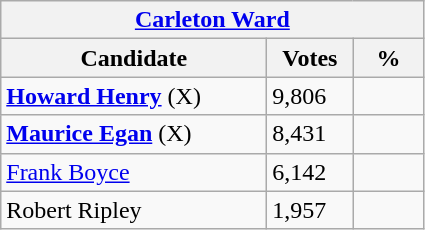<table class="wikitable">
<tr>
<th colspan="3"><a href='#'>Carleton Ward</a></th>
</tr>
<tr>
<th style="width: 170px">Candidate</th>
<th style="width: 50px">Votes</th>
<th style="width: 40px">%</th>
</tr>
<tr>
<td><strong><a href='#'>Howard Henry</a></strong> (X)</td>
<td>9,806</td>
<td></td>
</tr>
<tr>
<td><strong><a href='#'>Maurice Egan</a></strong>  (X)</td>
<td>8,431</td>
<td></td>
</tr>
<tr>
<td><a href='#'>Frank Boyce</a></td>
<td>6,142</td>
<td></td>
</tr>
<tr>
<td>Robert Ripley</td>
<td>1,957</td>
</tr>
</table>
